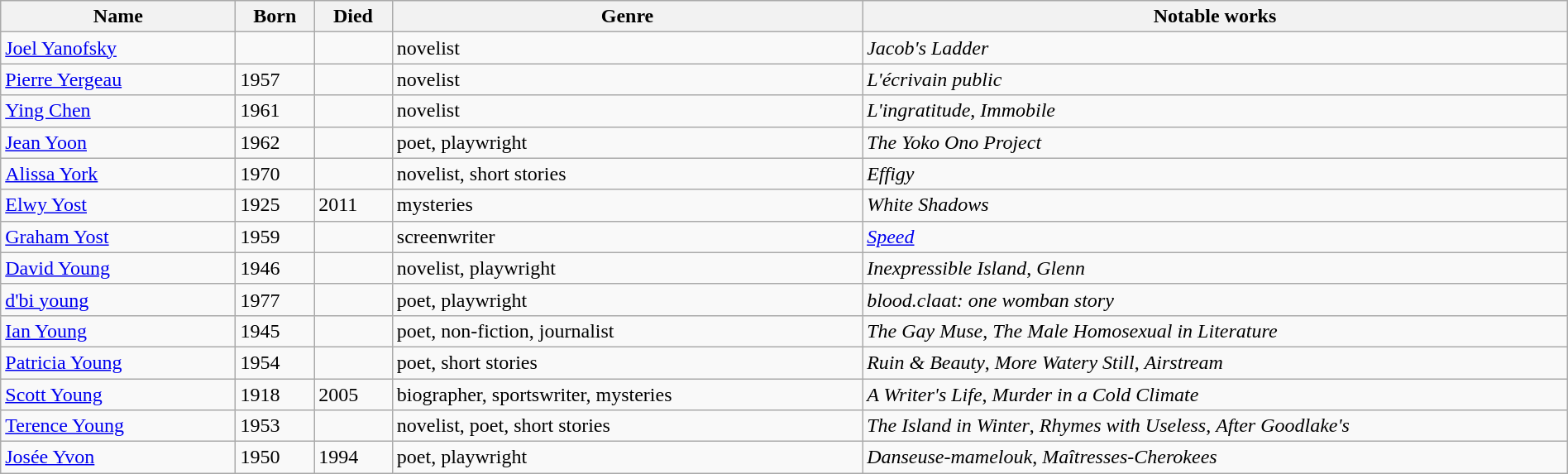<table class="wikitable sortable" style="text-align:left; line-height:18px; width:100%;">
<tr>
<th scope="col" style="width:15%;">Name</th>
<th scope="col" style="width:5%;">Born</th>
<th scope="col" style="width:5%;">Died</th>
<th scope="col" style="width:30%;">Genre</th>
<th scope="col" style="width:45%;">Notable works</th>
</tr>
<tr>
<td scope="row"><a href='#'>Joel Yanofsky</a></td>
<td></td>
<td></td>
<td>novelist</td>
<td><em>Jacob's Ladder</em></td>
</tr>
<tr>
<td scope="row"><a href='#'>Pierre Yergeau</a></td>
<td>1957</td>
<td></td>
<td>novelist</td>
<td><em>L'écrivain public</em></td>
</tr>
<tr>
<td scope="row"><a href='#'>Ying Chen</a></td>
<td>1961</td>
<td></td>
<td>novelist</td>
<td><em>L'ingratitude</em>, <em>Immobile</em></td>
</tr>
<tr>
<td scope="row"><a href='#'>Jean Yoon</a></td>
<td>1962</td>
<td></td>
<td>poet, playwright</td>
<td><em>The Yoko Ono Project</em></td>
</tr>
<tr>
<td scope="row"><a href='#'>Alissa York</a></td>
<td>1970</td>
<td></td>
<td>novelist, short stories</td>
<td><em>Effigy</em></td>
</tr>
<tr>
<td scope="row"><a href='#'>Elwy Yost</a></td>
<td>1925</td>
<td>2011</td>
<td>mysteries</td>
<td><em>White Shadows</em></td>
</tr>
<tr>
<td scope="row"><a href='#'>Graham Yost</a></td>
<td>1959</td>
<td></td>
<td>screenwriter</td>
<td><em><a href='#'>Speed</a></em></td>
</tr>
<tr>
<td scope="row"><a href='#'>David Young</a></td>
<td>1946</td>
<td></td>
<td>novelist, playwright</td>
<td><em>Inexpressible Island</em>, <em>Glenn</em></td>
</tr>
<tr>
<td scope="row"><a href='#'>d'bi young</a></td>
<td>1977</td>
<td></td>
<td>poet, playwright</td>
<td><em>blood.claat: one womban story</em></td>
</tr>
<tr>
<td scope="row"><a href='#'>Ian Young</a></td>
<td>1945</td>
<td></td>
<td>poet, non-fiction, journalist</td>
<td><em>The Gay Muse</em>, <em>The Male Homosexual in Literature</em></td>
</tr>
<tr>
<td scope="row"><a href='#'>Patricia Young</a></td>
<td>1954</td>
<td></td>
<td>poet, short stories</td>
<td><em>Ruin & Beauty</em>, <em>More Watery Still</em>, <em>Airstream</em></td>
</tr>
<tr>
<td scope="row"><a href='#'>Scott Young</a></td>
<td>1918</td>
<td>2005</td>
<td>biographer, sportswriter, mysteries</td>
<td><em>A Writer's Life</em>, <em>Murder in a Cold Climate</em></td>
</tr>
<tr>
<td scope="row"><a href='#'>Terence Young</a></td>
<td>1953</td>
<td></td>
<td>novelist, poet, short stories</td>
<td><em>The Island in Winter</em>, <em>Rhymes with Useless</em>, <em>After Goodlake's</em></td>
</tr>
<tr>
<td scope="row"><a href='#'>Josée Yvon</a></td>
<td>1950</td>
<td>1994</td>
<td>poet, playwright</td>
<td><em>Danseuse-mamelouk</em>, <em>Maîtresses-Cherokees</em></td>
</tr>
</table>
